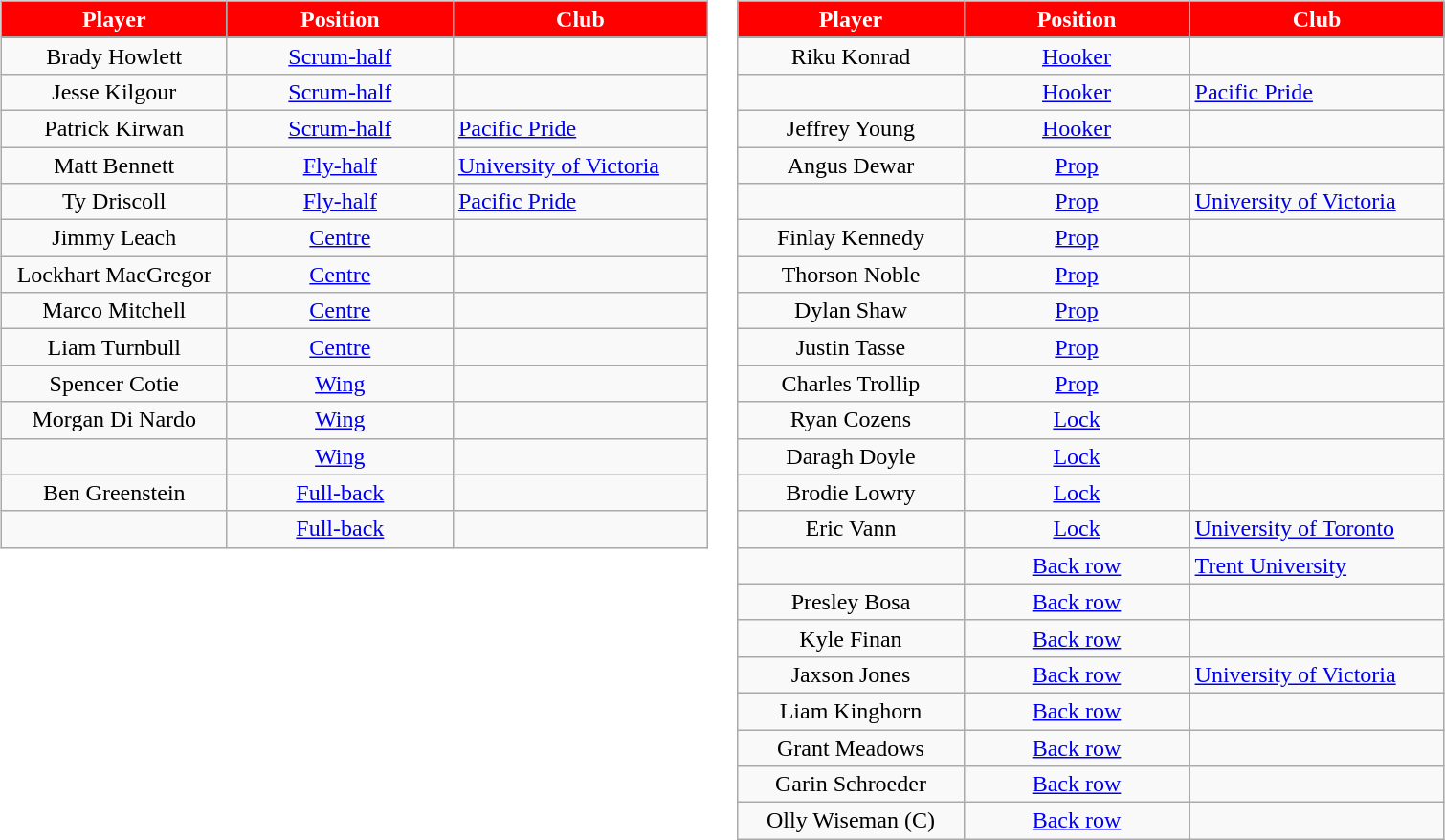<table>
<tr valign=top>
<td><br><table class="wikitable" style="text-align:center">
<tr span style="background:red; color:white;">
<td scope="col" style="width:150px"><strong>Player</strong></td>
<td scope="col" style="width:150px"><strong>Position</strong></td>
<td scope="col" style="width:170px"><strong>Club</strong></td>
</tr>
<tr>
<td>Brady Howlett</td>
<td><a href='#'>Scrum-half</a></td>
<td style="text-align:left"></td>
</tr>
<tr>
<td>Jesse Kilgour</td>
<td><a href='#'>Scrum-half</a></td>
<td style="text-align:left"></td>
</tr>
<tr>
<td>Patrick Kirwan</td>
<td><a href='#'>Scrum-half</a></td>
<td style="text-align:left"> <a href='#'>Pacific Pride</a></td>
</tr>
<tr>
<td>Matt Bennett</td>
<td><a href='#'>Fly-half</a></td>
<td style="text-align:left"> <a href='#'>University of Victoria</a></td>
</tr>
<tr>
<td>Ty Driscoll</td>
<td><a href='#'>Fly-half</a></td>
<td style="text-align:left"> <a href='#'>Pacific Pride</a></td>
</tr>
<tr>
<td>Jimmy Leach</td>
<td><a href='#'>Centre</a></td>
<td style="text-align:left"></td>
</tr>
<tr>
<td>Lockhart MacGregor</td>
<td><a href='#'>Centre</a></td>
<td style="text-align:left"></td>
</tr>
<tr>
<td>Marco Mitchell</td>
<td><a href='#'>Centre</a></td>
<td style="text-align:left"></td>
</tr>
<tr>
<td>Liam Turnbull</td>
<td><a href='#'>Centre</a></td>
<td style="text-align:left"></td>
</tr>
<tr>
<td>Spencer Cotie</td>
<td><a href='#'>Wing</a></td>
<td style="text-align:left"></td>
</tr>
<tr>
<td>Morgan Di Nardo</td>
<td><a href='#'>Wing</a></td>
<td style="text-align:left"></td>
</tr>
<tr>
<td></td>
<td><a href='#'>Wing</a></td>
<td style="text-align:left"></td>
</tr>
<tr>
<td>Ben Greenstein</td>
<td><a href='#'>Full-back</a></td>
<td style="text-align:left"></td>
</tr>
<tr>
<td></td>
<td><a href='#'>Full-back</a></td>
<td style="text-align:left"></td>
</tr>
</table>
</td>
<td><br><table class="wikitable" style="text-align:center">
<tr span style="background:red; color:white;">
<td scope="col" style="width:150px"><strong>Player</strong></td>
<td scope="col" style="width:150px"><strong>Position</strong></td>
<td scope="col" style="width:170px"><strong>Club</strong></td>
</tr>
<tr>
<td>Riku Konrad</td>
<td><a href='#'>Hooker</a></td>
<td style="text-align:left"></td>
</tr>
<tr>
<td></td>
<td><a href='#'>Hooker</a></td>
<td style="text-align:left"> <a href='#'>Pacific Pride</a></td>
</tr>
<tr>
<td>Jeffrey Young</td>
<td><a href='#'>Hooker</a></td>
<td style="text-align:left"></td>
</tr>
<tr>
<td>Angus Dewar</td>
<td><a href='#'>Prop</a></td>
<td style="text-align:left"></td>
</tr>
<tr>
<td></td>
<td><a href='#'>Prop</a></td>
<td style="text-align:left"> <a href='#'>University of Victoria</a></td>
</tr>
<tr>
<td>Finlay Kennedy</td>
<td><a href='#'>Prop</a></td>
<td style="text-align:left"></td>
</tr>
<tr>
<td>Thorson Noble</td>
<td><a href='#'>Prop</a></td>
<td style="text-align:left"></td>
</tr>
<tr>
<td>Dylan Shaw</td>
<td><a href='#'>Prop</a></td>
<td style="text-align:left"></td>
</tr>
<tr>
<td>Justin Tasse</td>
<td><a href='#'>Prop</a></td>
<td style="text-align:left"></td>
</tr>
<tr>
<td>Charles Trollip</td>
<td><a href='#'>Prop</a></td>
<td style="text-align:left"></td>
</tr>
<tr>
<td>Ryan Cozens</td>
<td><a href='#'>Lock</a></td>
<td style="text-align:left"></td>
</tr>
<tr>
<td>Daragh Doyle</td>
<td><a href='#'>Lock</a></td>
<td style="text-align:left"></td>
</tr>
<tr>
<td>Brodie Lowry</td>
<td><a href='#'>Lock</a></td>
<td style="text-align:left"></td>
</tr>
<tr>
<td>Eric Vann</td>
<td><a href='#'>Lock</a></td>
<td style="text-align:left"> <a href='#'>University of Toronto</a></td>
</tr>
<tr>
<td></td>
<td><a href='#'>Back row</a></td>
<td style="text-align:left"> <a href='#'>Trent University</a></td>
</tr>
<tr>
<td>Presley Bosa</td>
<td><a href='#'>Back row</a></td>
<td style="text-align:left"></td>
</tr>
<tr>
<td>Kyle Finan</td>
<td><a href='#'>Back row</a></td>
<td style="text-align:left"></td>
</tr>
<tr>
<td>Jaxson Jones</td>
<td><a href='#'>Back row</a></td>
<td style="text-align:left"> <a href='#'>University of Victoria</a></td>
</tr>
<tr>
<td>Liam Kinghorn</td>
<td><a href='#'>Back row</a></td>
<td style="text-align:left"></td>
</tr>
<tr>
<td>Grant Meadows</td>
<td><a href='#'>Back row</a></td>
<td style="text-align:left"></td>
</tr>
<tr>
<td>Garin Schroeder</td>
<td><a href='#'>Back row</a></td>
<td style="text-align:left"></td>
</tr>
<tr>
<td>Olly Wiseman (C)</td>
<td><a href='#'>Back row</a></td>
<td style="text-align:left"></td>
</tr>
</table>
</td>
</tr>
</table>
